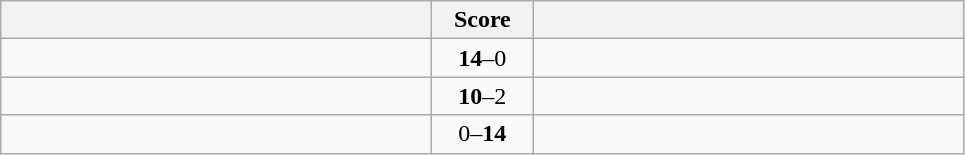<table class="wikitable" style="text-align: center;">
<tr>
<th width=280></th>
<th width=60>Score</th>
<th width=280></th>
</tr>
<tr>
<td align=left></td>
<td><strong>14</strong>–0</td>
<td align=left></td>
</tr>
<tr>
<td align=left></td>
<td><strong>10</strong>–2</td>
<td align=left></td>
</tr>
<tr>
<td align=left></td>
<td>0–<strong>14</strong></td>
<td align=left><strong></strong></td>
</tr>
</table>
